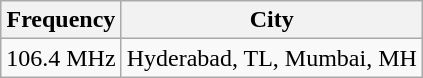<table class="wikitable">
<tr>
<th>Frequency</th>
<th>City</th>
</tr>
<tr>
<td>106.4 MHz</td>
<td>Hyderabad, TL, Mumbai, MH</td>
</tr>
</table>
